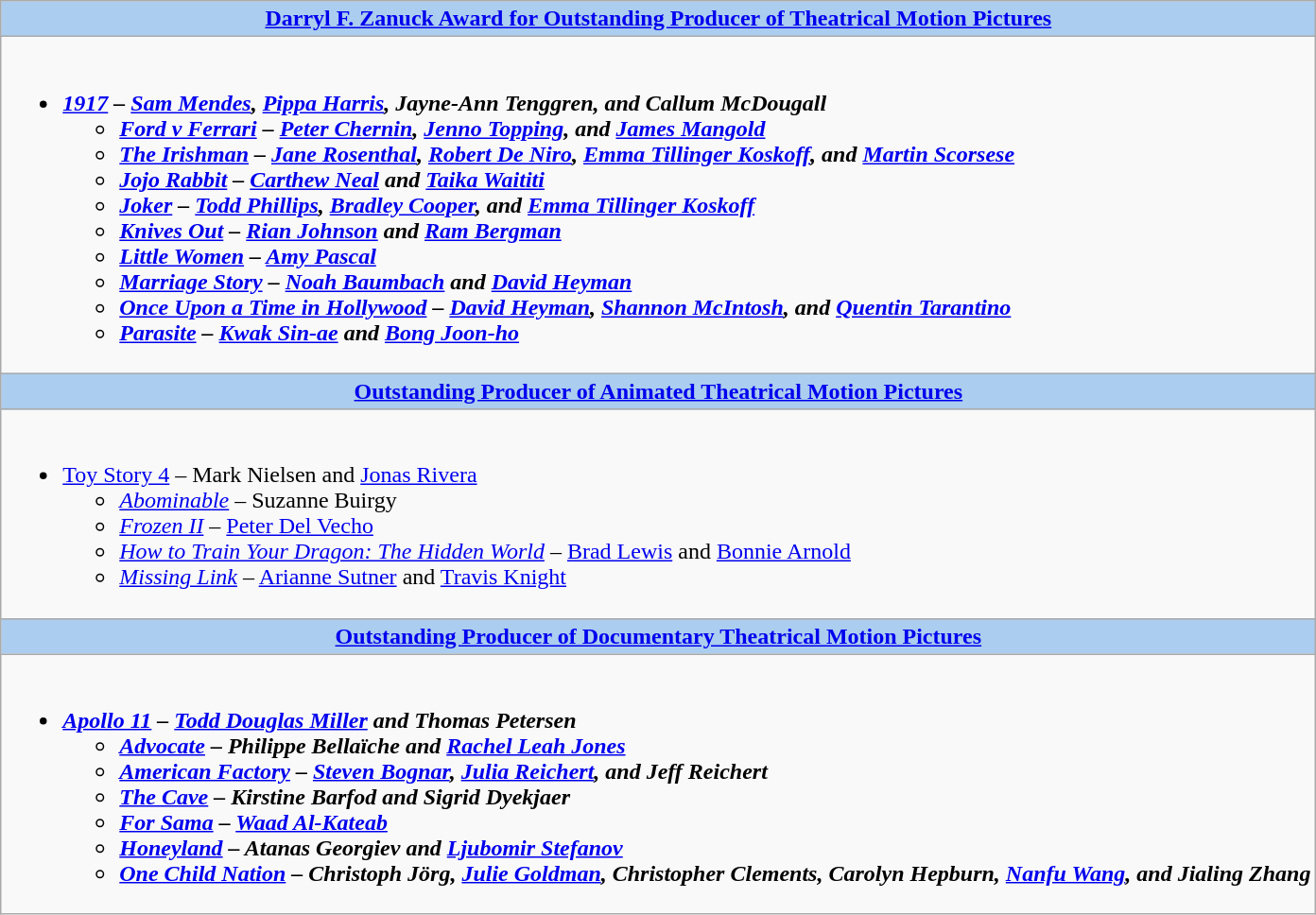<table class=wikitable style="width="100%">
<tr>
<th colspan="2" style="background:#abcdef;"><a href='#'>Darryl F. Zanuck Award for Outstanding Producer of Theatrical Motion Pictures</a></th>
</tr>
<tr>
<td colspan="2" style="vertical-align:top;"><br><ul><li><strong><em><a href='#'>1917</a><em> – <a href='#'>Sam Mendes</a>, <a href='#'>Pippa Harris</a>, Jayne-Ann Tenggren, and Callum McDougall<strong><ul><li></em><a href='#'>Ford v Ferrari</a><em> – <a href='#'>Peter Chernin</a>, <a href='#'>Jenno Topping</a>, and <a href='#'>James Mangold</a></li><li></em><a href='#'>The Irishman</a><em> – <a href='#'>Jane Rosenthal</a>, <a href='#'>Robert De Niro</a>, <a href='#'>Emma Tillinger Koskoff</a>, and <a href='#'>Martin Scorsese</a></li><li></em><a href='#'>Jojo Rabbit</a><em> – <a href='#'>Carthew Neal</a> and <a href='#'>Taika Waititi</a></li><li></em><a href='#'>Joker</a><em> – <a href='#'>Todd Phillips</a>, <a href='#'>Bradley Cooper</a>, and <a href='#'>Emma Tillinger Koskoff</a></li><li></em><a href='#'>Knives Out</a><em> – <a href='#'>Rian Johnson</a> and <a href='#'>Ram Bergman</a></li><li></em><a href='#'>Little Women</a><em> – <a href='#'>Amy Pascal</a></li><li></em><a href='#'>Marriage Story</a><em> – <a href='#'>Noah Baumbach</a> and <a href='#'>David Heyman</a></li><li></em><a href='#'>Once Upon a Time in Hollywood</a><em> – <a href='#'>David Heyman</a>, <a href='#'>Shannon McIntosh</a>, and <a href='#'>Quentin Tarantino</a></li><li></em><a href='#'>Parasite</a><em> – <a href='#'>Kwak Sin-ae</a> and <a href='#'>Bong Joon-ho</a></li></ul></li></ul></td>
</tr>
<tr>
<th colspan="2" style="background:#abcdef;"><a href='#'>Outstanding Producer of Animated Theatrical Motion Pictures</a></th>
</tr>
<tr>
<td colspan="2" style="vertical-align:top;"><br><ul><li></em></strong><a href='#'>Toy Story 4</a></em> – Mark Nielsen and <a href='#'>Jonas Rivera</a></strong><ul><li><em><a href='#'>Abominable</a></em> – Suzanne Buirgy</li><li><em><a href='#'>Frozen II</a></em> – <a href='#'>Peter Del Vecho</a></li><li><em><a href='#'>How to Train Your Dragon: The Hidden World</a></em> – <a href='#'>Brad Lewis</a> and <a href='#'>Bonnie Arnold</a></li><li><em><a href='#'>Missing Link</a></em> – <a href='#'>Arianne Sutner</a> and <a href='#'>Travis Knight</a></li></ul></li></ul></td>
</tr>
<tr>
<th colspan="2" style="background:#abcdef;"><a href='#'>Outstanding Producer of Documentary Theatrical Motion Pictures</a></th>
</tr>
<tr>
<td colspan="2" style="vertical-align:top;"><br><ul><li><strong><em><a href='#'>Apollo 11</a><em> – <a href='#'>Todd Douglas Miller</a> and Thomas Petersen<strong><ul><li></em><a href='#'>Advocate</a><em> – Philippe Bellaïche and <a href='#'>Rachel Leah Jones</a></li><li></em><a href='#'>American Factory</a><em> – <a href='#'>Steven Bognar</a>, <a href='#'>Julia Reichert</a>, and Jeff Reichert</li><li></em><a href='#'>The Cave</a><em> – Kirstine Barfod and Sigrid Dyekjaer</li><li></em><a href='#'>For Sama</a><em> – <a href='#'>Waad Al-Kateab</a></li><li></em><a href='#'>Honeyland</a><em> – Atanas Georgiev and <a href='#'>Ljubomir Stefanov</a></li><li></em><a href='#'>One Child Nation</a><em> – Christoph Jörg, <a href='#'>Julie Goldman</a>, Christopher Clements, Carolyn Hepburn, <a href='#'>Nanfu Wang</a>, and Jialing Zhang</li></ul></li></ul></td>
</tr>
</table>
